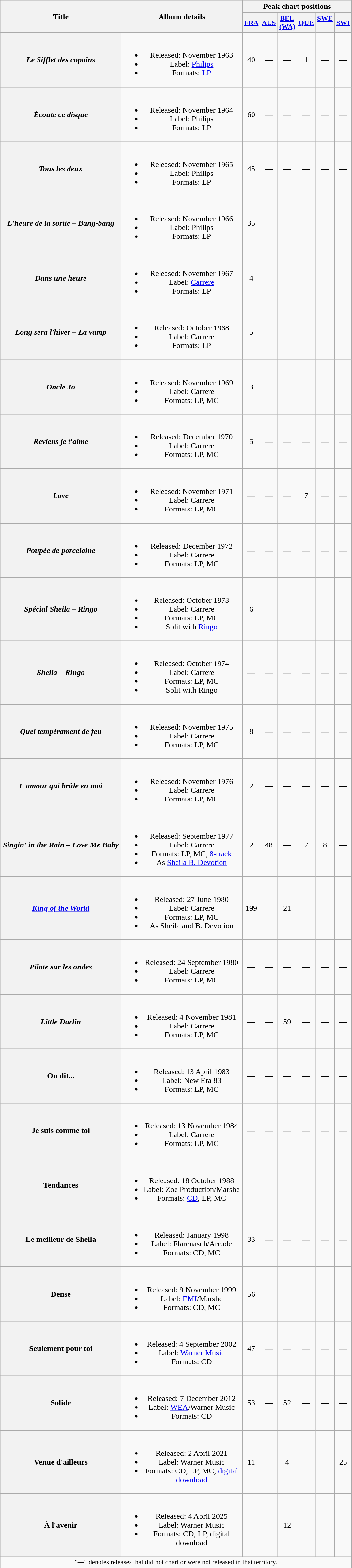<table class="wikitable plainrowheaders" style="text-align:center;">
<tr>
<th rowspan="2" scope="col" style="width:15em;">Title</th>
<th rowspan="2" scope="col" style="width:15em;">Album details</th>
<th colspan="6">Peak chart positions</th>
</tr>
<tr>
<th scope="col" style="width:2em;font-size:90%;"><a href='#'>FRA</a><br></th>
<th scope="col" style="width:2em;font-size:90%;"><a href='#'>AUS</a><br></th>
<th scope="col" style="width:2em;font-size:90%;"><a href='#'>BEL (WA)</a><br></th>
<th scope="col" style="width:2em;font-size:90%;"><a href='#'>QUE</a><br></th>
<th scope="col" style="width:2em;font-size:90%;"><a href='#'>SWE</a><br><br></th>
<th scope="col" style="width:2em;font-size:90%;"><a href='#'>SWI</a><br></th>
</tr>
<tr>
<th scope="row"><em>Le Sifflet des copains</em></th>
<td><br><ul><li>Released: November 1963</li><li>Label: <a href='#'>Philips</a></li><li>Formats: <a href='#'>LP</a></li></ul></td>
<td>40</td>
<td>—</td>
<td>—</td>
<td>1</td>
<td>—</td>
<td>—</td>
</tr>
<tr>
<th scope="row"><em>Écoute ce disque</em></th>
<td><br><ul><li>Released: November 1964</li><li>Label: Philips</li><li>Formats: LP</li></ul></td>
<td>60</td>
<td>—</td>
<td>—</td>
<td>—</td>
<td>—</td>
<td>—</td>
</tr>
<tr>
<th scope="row"><em>Tous les deux</em></th>
<td><br><ul><li>Released: November 1965</li><li>Label: Philips</li><li>Formats: LP</li></ul></td>
<td>45</td>
<td>—</td>
<td>—</td>
<td>—</td>
<td>—</td>
<td>—</td>
</tr>
<tr>
<th scope="row"><em>L'heure de la sortie – Bang-bang</em></th>
<td><br><ul><li>Released: November 1966</li><li>Label: Philips</li><li>Formats: LP</li></ul></td>
<td>35</td>
<td>—</td>
<td>—</td>
<td>—</td>
<td>—</td>
<td>—</td>
</tr>
<tr>
<th scope="row"><em>Dans une heure</em></th>
<td><br><ul><li>Released: November 1967</li><li>Label: <a href='#'>Carrere</a></li><li>Formats: LP</li></ul></td>
<td>4</td>
<td>—</td>
<td>—</td>
<td>—</td>
<td>—</td>
<td>—</td>
</tr>
<tr>
<th scope="row"><em>Long sera l'hiver – La vamp</em></th>
<td><br><ul><li>Released: October 1968</li><li>Label: Carrere</li><li>Formats: LP</li></ul></td>
<td>5</td>
<td>—</td>
<td>—</td>
<td>—</td>
<td>—</td>
<td>—</td>
</tr>
<tr>
<th scope="row"><em>Oncle Jo</em></th>
<td><br><ul><li>Released: November 1969</li><li>Label: Carrere</li><li>Formats: LP, MC</li></ul></td>
<td>3</td>
<td>—</td>
<td>—</td>
<td>—</td>
<td>—</td>
<td>—</td>
</tr>
<tr>
<th scope="row"><em>Reviens je t'aime</em></th>
<td><br><ul><li>Released: December 1970</li><li>Label: Carrere</li><li>Formats: LP, MC</li></ul></td>
<td>5</td>
<td>—</td>
<td>—</td>
<td>—</td>
<td>—</td>
<td>—</td>
</tr>
<tr>
<th scope="row"><em>Love</em></th>
<td><br><ul><li>Released: November 1971</li><li>Label: Carrere</li><li>Formats: LP, MC</li></ul></td>
<td>—</td>
<td>—</td>
<td>—</td>
<td>7</td>
<td>—</td>
<td>—</td>
</tr>
<tr>
<th scope="row"><em>Poupée de porcelaine</em></th>
<td><br><ul><li>Released: December 1972</li><li>Label: Carrere</li><li>Formats: LP, MC</li></ul></td>
<td>—</td>
<td>—</td>
<td>—</td>
<td>—</td>
<td>—</td>
<td>—</td>
</tr>
<tr>
<th scope="row"><em>Spécial Sheila – Ringo</em></th>
<td><br><ul><li>Released: October 1973</li><li>Label: Carrere</li><li>Formats: LP, MC</li><li>Split with <a href='#'>Ringo</a></li></ul></td>
<td>6</td>
<td>—</td>
<td>—</td>
<td>—</td>
<td>—</td>
<td>—</td>
</tr>
<tr>
<th scope="row"><em>Sheila – Ringo</em></th>
<td><br><ul><li>Released: October 1974</li><li>Label: Carrere</li><li>Formats: LP, MC</li><li>Split with Ringo</li></ul></td>
<td>—</td>
<td>—</td>
<td>—</td>
<td>—</td>
<td>—</td>
<td>—</td>
</tr>
<tr>
<th scope="row"><em>Quel tempérament de feu</em></th>
<td><br><ul><li>Released: November 1975</li><li>Label: Carrere</li><li>Formats: LP, MC</li></ul></td>
<td>8</td>
<td>—</td>
<td>—</td>
<td>—</td>
<td>—</td>
<td>—</td>
</tr>
<tr>
<th scope="row"><em>L'amour qui brûle en moi</em></th>
<td><br><ul><li>Released: November 1976</li><li>Label: Carrere</li><li>Formats: LP, MC</li></ul></td>
<td>2</td>
<td>—</td>
<td>—</td>
<td>—</td>
<td>—</td>
<td>—</td>
</tr>
<tr>
<th scope="row"><em>Singin' in the Rain – Love Me Baby</em></th>
<td><br><ul><li>Released: September 1977</li><li>Label: Carrere</li><li>Formats: LP, MC, <a href='#'>8-track</a></li><li>As <a href='#'>Sheila B. Devotion</a></li></ul></td>
<td>2</td>
<td>48</td>
<td>—</td>
<td>7</td>
<td>8</td>
<td>—</td>
</tr>
<tr>
<th scope="row"><em><a href='#'>King of the World</a></em></th>
<td><br><ul><li>Released: 27 June 1980</li><li>Label: Carrere</li><li>Formats: LP, MC</li><li>As Sheila and B. Devotion</li></ul></td>
<td>199</td>
<td>—</td>
<td>21</td>
<td>—</td>
<td>—</td>
<td>—</td>
</tr>
<tr>
<th scope="row"><em>Pilote sur les ondes</em></th>
<td><br><ul><li>Released: 24 September 1980</li><li>Label: Carrere</li><li>Formats: LP, MC</li></ul></td>
<td>—</td>
<td>—</td>
<td>—</td>
<td>—</td>
<td>—</td>
<td>—</td>
</tr>
<tr>
<th scope="row"><em>Little Darlin<strong></th>
<td><br><ul><li>Released: 4 November 1981</li><li>Label: Carrere</li><li>Formats: LP, MC</li></ul></td>
<td>—</td>
<td>—</td>
<td>59</td>
<td>—</td>
<td>—</td>
<td>—</td>
</tr>
<tr>
<th scope="row"></em>On dit...<em></th>
<td><br><ul><li>Released: 13 April 1983</li><li>Label: New Era 83</li><li>Formats: LP, MC</li></ul></td>
<td>—</td>
<td>—</td>
<td>—</td>
<td>—</td>
<td>—</td>
<td>—</td>
</tr>
<tr>
<th scope="row"></em>Je suis comme toi<em></th>
<td><br><ul><li>Released: 13 November 1984</li><li>Label: Carrere</li><li>Formats: LP, MC</li></ul></td>
<td>—</td>
<td>—</td>
<td>—</td>
<td>—</td>
<td>—</td>
<td>—</td>
</tr>
<tr>
<th scope="row"></em>Tendances<em></th>
<td><br><ul><li>Released: 18 October 1988</li><li>Label: Zoé Production/Marshe</li><li>Formats: <a href='#'>CD</a>, LP, MC</li></ul></td>
<td>—</td>
<td>—</td>
<td>—</td>
<td>—</td>
<td>—</td>
<td>—</td>
</tr>
<tr>
<th scope="row"></em>Le meilleur de Sheila<em></th>
<td><br><ul><li>Released: January 1998</li><li>Label: Flarenasch/Arcade</li><li>Formats: CD, MC</li></ul></td>
<td>33</td>
<td>—</td>
<td>—</td>
<td>—</td>
<td>—</td>
<td>—</td>
</tr>
<tr>
<th scope="row"></em>Dense<em></th>
<td><br><ul><li>Released: 9 November 1999</li><li>Label: <a href='#'>EMI</a>/Marshe</li><li>Formats: CD, MC</li></ul></td>
<td>56</td>
<td>—</td>
<td>—</td>
<td>—</td>
<td>—</td>
<td>—</td>
</tr>
<tr>
<th scope="row"></em>Seulement pour toi<em></th>
<td><br><ul><li>Released: 4 September 2002</li><li>Label: <a href='#'>Warner Music</a></li><li>Formats: CD</li></ul></td>
<td>47</td>
<td>—</td>
<td>—</td>
<td>—</td>
<td>—</td>
<td>—</td>
</tr>
<tr>
<th scope="row"></em>Solide<em></th>
<td><br><ul><li>Released: 7 December 2012</li><li>Label: <a href='#'>WEA</a>/Warner Music</li><li>Formats: CD</li></ul></td>
<td>53</td>
<td>—</td>
<td>52</td>
<td>—</td>
<td>—</td>
<td>—</td>
</tr>
<tr>
<th scope="row"></em>Venue d'ailleurs<em></th>
<td><br><ul><li>Released: 2 April 2021</li><li>Label: Warner Music</li><li>Formats: CD, LP, MC, <a href='#'>digital download</a></li></ul></td>
<td>11</td>
<td>—</td>
<td>4</td>
<td>—</td>
<td>—</td>
<td>25</td>
</tr>
<tr>
<th scope="row"></em>À l'avenir<em></th>
<td><br><ul><li>Released: 4 April 2025</li><li>Label: Warner Music</li><li>Formats: CD, LP, digital download</li></ul></td>
<td>—</td>
<td>—</td>
<td>12</td>
<td>—</td>
<td>—</td>
<td>—</td>
</tr>
<tr>
<td colspan="8" style="font-size:85%">"—" denotes releases that did not chart or were not released in that territory.</td>
</tr>
</table>
